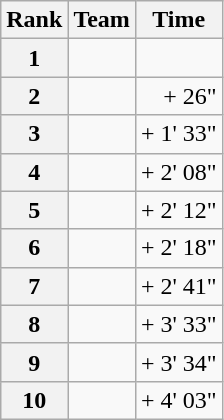<table class="wikitable">
<tr>
<th scope="col">Rank</th>
<th scope="col">Team</th>
<th scope="col">Time</th>
</tr>
<tr>
<th scope="row">1</th>
<td></td>
<td></td>
</tr>
<tr>
<th scope="row">2</th>
<td></td>
<td style="text-align:right;">+ 26"</td>
</tr>
<tr>
<th scope="row">3</th>
<td></td>
<td style="text-align:right;">+ 1' 33"</td>
</tr>
<tr>
<th scope="row">4</th>
<td></td>
<td style="text-align:right;">+ 2' 08"</td>
</tr>
<tr>
<th scope="row">5</th>
<td></td>
<td style="text-align:right;">+ 2' 12"</td>
</tr>
<tr>
<th scope="row">6</th>
<td></td>
<td style="text-align:right;">+ 2' 18"</td>
</tr>
<tr>
<th scope="row">7</th>
<td></td>
<td style="text-align:right;">+ 2' 41"</td>
</tr>
<tr>
<th scope="row">8</th>
<td></td>
<td style="text-align:right;">+ 3' 33"</td>
</tr>
<tr>
<th scope="row">9</th>
<td></td>
<td style="text-align:right;">+ 3' 34"</td>
</tr>
<tr>
<th scope="row">10</th>
<td></td>
<td style="text-align:right;">+ 4' 03"</td>
</tr>
</table>
